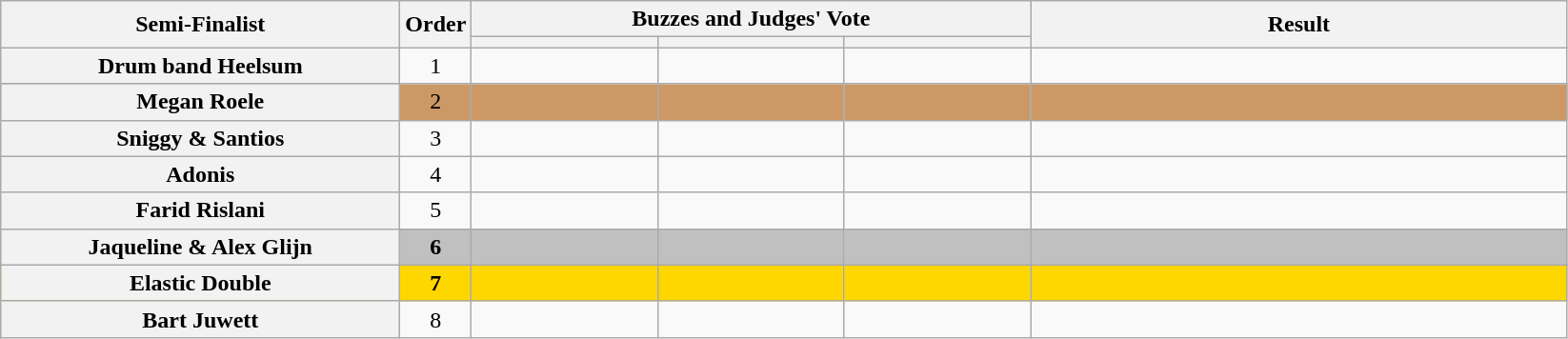<table class="wikitable plainrowheaders sortable" style="text-align:center;">
<tr>
<th scope="col" rowspan=2 class="unsortable" style="width:17em;">Semi-Finalist</th>
<th scope="col" rowspan=2 style="width:1em;">Order</th>
<th scope="col" colspan=3 class="unsortable" style="width:24em;">Buzzes and Judges' Vote</th>
<th scope="col" rowspan=2 style="width:23em;">Result</th>
</tr>
<tr>
<th scope="col" class="unsortable" style="width:6em;"></th>
<th scope="col" class="unsortable" style="width:6em;"></th>
<th scope="col" class="unsortable" style="width:6em;"></th>
</tr>
<tr>
<th scope="row">Drum band Heelsum</th>
<td>1</td>
<td style="text-align:center;"></td>
<td style="text-align:center;"></td>
<td style="text-align:center;"></td>
<td></td>
</tr>
<tr bgcolor=#c96>
<th scope="row">Megan Roele</th>
<td>2</td>
<td style="text-align:center;"></td>
<td style="text-align:center;"></td>
<td style="text-align:center;"></td>
<td><strong></strong></td>
</tr>
<tr>
<th scope="row">Sniggy & Santios</th>
<td>3</td>
<td style="text-align:center;"></td>
<td style="text-align:center;"></td>
<td style="text-align:center;"></td>
<td></td>
</tr>
<tr>
<th scope="row">Adonis</th>
<td>4</td>
<td style="text-align:center;"></td>
<td style="text-align:center;"></td>
<td style="text-align:center;"></td>
<td></td>
</tr>
<tr>
<th scope="row">Farid Rislani</th>
<td>5</td>
<td style="text-align:center;"></td>
<td style="text-align:center;"></td>
<td style="text-align:center;"></td>
<td></td>
</tr>
<tr bgcolor=silver>
<th scope="row"><strong>Jaqueline & Alex Glijn</strong></th>
<td><strong>6</strong></td>
<td style="text-align:center;"></td>
<td style="text-align:center;"></td>
<td style="text-align:center;"></td>
<td><strong></strong></td>
</tr>
<tr bgcolor=gold>
<th scope="row"><strong>Elastic Double</strong></th>
<td><strong>7</strong></td>
<td style="text-align:center;"></td>
<td style="text-align:center;"></td>
<td style="text-align:center;"></td>
<td><strong></strong></td>
</tr>
<tr>
<th scope="row">Bart Juwett</th>
<td>8</td>
<td style="text-align:center;"></td>
<td style="text-align:center;"></td>
<td style="text-align:center;"></td>
<td></td>
</tr>
</table>
